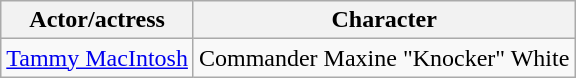<table class="wikitable">
<tr>
<th>Actor/actress</th>
<th>Character</th>
</tr>
<tr>
<td><a href='#'>Tammy MacIntosh</a></td>
<td>Commander Maxine "Knocker" White</td>
</tr>
</table>
